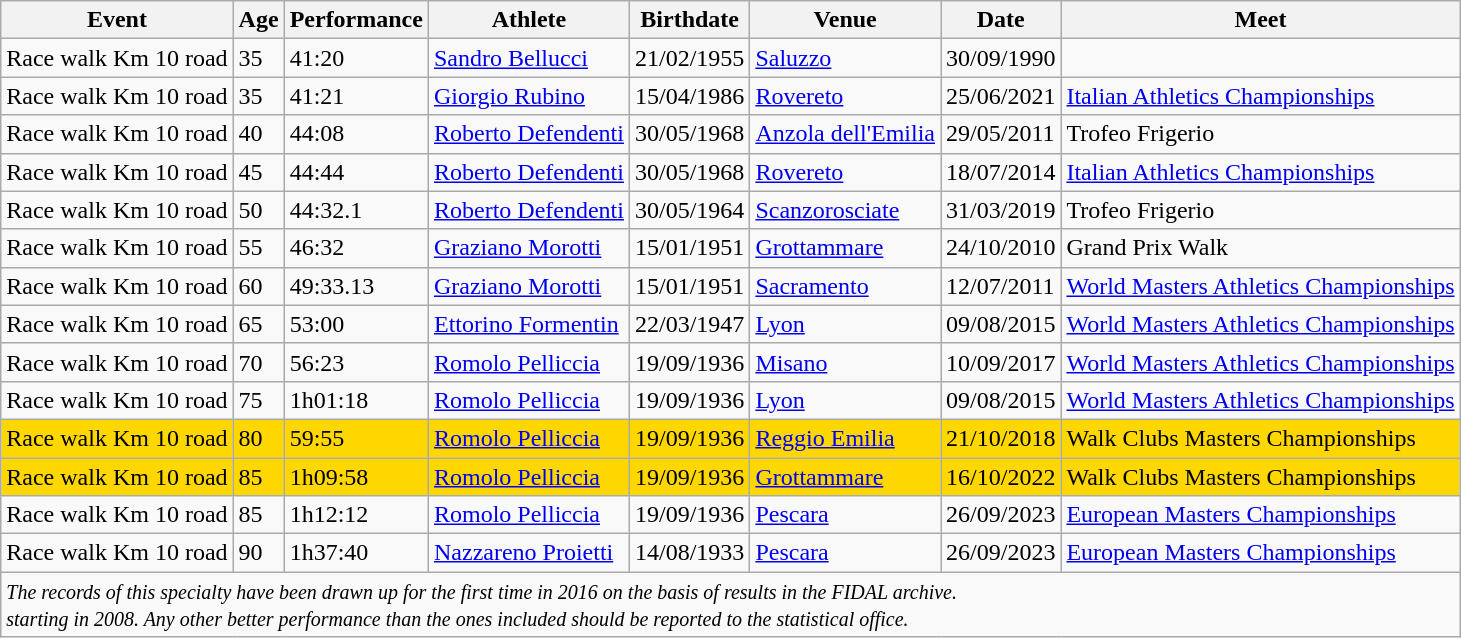<table class="wikitable" width= style="font-size:90%; text-align:center">
<tr>
<th>Event</th>
<th>Age</th>
<th>Performance</th>
<th>Athlete</th>
<th>Birthdate</th>
<th>Venue</th>
<th>Date</th>
<th>Meet</th>
</tr>
<tr>
<td>Race walk Km 10 road</td>
<td>35</td>
<td>41:20</td>
<td align=left><a href='#'>Sandro Bellucci</a></td>
<td>21/02/1955</td>
<td align=left><a href='#'>Saluzzo</a></td>
<td>30/09/1990</td>
<td></td>
</tr>
<tr>
<td>Race walk Km 10 road</td>
<td>35</td>
<td>41:21</td>
<td align=left><a href='#'>Giorgio Rubino</a></td>
<td>15/04/1986</td>
<td align=left><a href='#'>Rovereto</a></td>
<td>25/06/2021</td>
<td><a href='#'>Italian Athletics Championships</a></td>
</tr>
<tr>
<td>Race walk Km 10 road</td>
<td>40</td>
<td>44:08</td>
<td align=left><a href='#'>Roberto Defendenti</a></td>
<td>30/05/1968</td>
<td align=left><a href='#'>Anzola dell'Emilia</a></td>
<td>29/05/2011</td>
<td>Trofeo Frigerio</td>
</tr>
<tr>
<td>Race walk Km 10 road</td>
<td>45</td>
<td>44:44</td>
<td align=left><a href='#'>Roberto Defendenti</a></td>
<td>30/05/1968</td>
<td align=left><a href='#'>Rovereto</a></td>
<td>18/07/2014</td>
<td><a href='#'>Italian Athletics Championships</a></td>
</tr>
<tr>
<td>Race walk Km 10 road</td>
<td>50</td>
<td>44:32.1</td>
<td align=left><a href='#'>Roberto Defendenti</a></td>
<td>30/05/1964</td>
<td align=left><a href='#'>Scanzorosciate</a></td>
<td>31/03/2019</td>
<td>Trofeo Frigerio</td>
</tr>
<tr>
<td>Race walk Km 10 road</td>
<td>55</td>
<td>46:32</td>
<td align=left><a href='#'>Graziano Morotti</a></td>
<td>15/01/1951</td>
<td align=left><a href='#'>Grottammare</a></td>
<td>24/10/2010</td>
<td>Grand Prix Walk</td>
</tr>
<tr>
<td>Race walk Km 10 road</td>
<td>60</td>
<td>49:33.13</td>
<td align=left><a href='#'>Graziano Morotti</a></td>
<td>15/01/1951</td>
<td align=left><a href='#'>Sacramento</a></td>
<td>12/07/2011</td>
<td><a href='#'>World Masters Athletics Championships</a></td>
</tr>
<tr>
<td>Race walk Km 10 road</td>
<td>65</td>
<td>53:00</td>
<td align=left><a href='#'>Ettorino Formentin</a></td>
<td>22/03/1947</td>
<td align=left><a href='#'>Lyon</a></td>
<td>09/08/2015</td>
<td><a href='#'>World Masters Athletics Championships</a></td>
</tr>
<tr>
<td>Race walk Km 10 road</td>
<td>70</td>
<td>56:23</td>
<td align=left><a href='#'>Romolo Pelliccia</a></td>
<td>19/09/1936</td>
<td align=left><a href='#'>Misano</a></td>
<td>10/09/2017</td>
<td><a href='#'>World Masters Athletics Championships</a></td>
</tr>
<tr>
<td>Race walk Km 10 road</td>
<td>75</td>
<td>1h01:18</td>
<td align=left><a href='#'>Romolo Pelliccia</a></td>
<td>19/09/1936</td>
<td align=left><a href='#'>Lyon</a></td>
<td>09/08/2015</td>
<td><a href='#'>World Masters Athletics Championships</a></td>
</tr>
<tr bgcolor=Gold>
<td>Race walk Km 10 road</td>
<td>80</td>
<td>59:55</td>
<td align=left><a href='#'>Romolo Pelliccia</a></td>
<td>19/09/1936</td>
<td align=left><a href='#'>Reggio Emilia</a></td>
<td>21/10/2018</td>
<td>Walk Clubs Masters Championships</td>
</tr>
<tr bgcolor=Gold>
<td>Race walk Km 10 road</td>
<td>85</td>
<td>1h09:58</td>
<td align=left><a href='#'>Romolo Pelliccia</a></td>
<td>19/09/1936</td>
<td align=left><a href='#'>Grottammare</a></td>
<td>16/10/2022</td>
<td>Walk Clubs Masters Championships</td>
</tr>
<tr>
<td>Race walk Km 10 road</td>
<td>85</td>
<td>1h12:12</td>
<td align=left><a href='#'>Romolo Pelliccia</a></td>
<td>19/09/1936</td>
<td align=left><a href='#'>Pescara</a></td>
<td>26/09/2023</td>
<td><a href='#'>European Masters Championships</a></td>
</tr>
<tr>
<td>Race walk Km 10 road</td>
<td>90</td>
<td>1h37:40</td>
<td align=left><a href='#'>Nazzareno Proietti</a></td>
<td>14/08/1933</td>
<td align=left><a href='#'>Pescara</a></td>
<td>26/09/2023</td>
<td><a href='#'>European Masters Championships</a></td>
</tr>
<tr>
<td align=left colspan=8><small><em>The records of this specialty have been drawn up for the first time in 2016 on the basis of results in the FIDAL archive.</em></small><br><small><em>starting in 2008. Any other better performance than the ones included should be reported to the statistical office.</em></small></td>
</tr>
</table>
